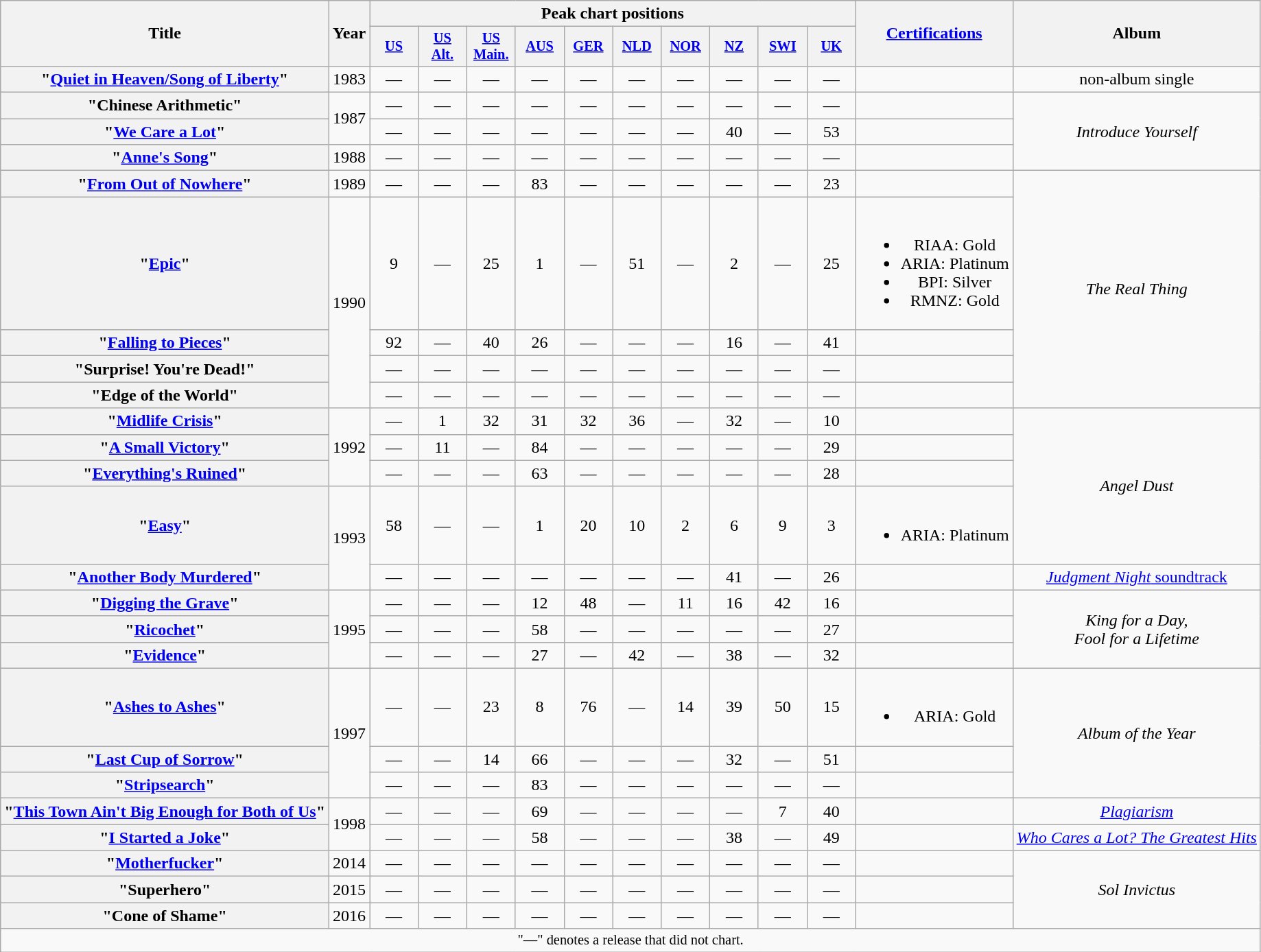<table class="wikitable plainrowheaders" style="text-align: center">
<tr>
<th rowspan="2">Title</th>
<th rowspan="2">Year</th>
<th colspan="10">Peak chart positions</th>
<th rowspan="2"><a href='#'>Certifications</a></th>
<th rowspan="2">Album</th>
</tr>
<tr>
<th style="width:3em;font-size:85%;"><a href='#'>US</a><br></th>
<th style="width:3em;font-size:85%;"><a href='#'>US<br>Alt.</a><br></th>
<th style="width:3em;font-size:85%;"><a href='#'>US<br>Main.</a><br></th>
<th style="width:3em;font-size:85%;"><a href='#'>AUS</a><br></th>
<th style="width:3em;font-size:85%;"><a href='#'>GER</a><br></th>
<th style="width:3em;font-size:85%;"><a href='#'>NLD</a><br></th>
<th style="width:3em;font-size:85%;"><a href='#'>NOR</a><br></th>
<th style="width:3em;font-size:85%;"><a href='#'>NZ</a><br></th>
<th style="width:3em;font-size:85%;"><a href='#'>SWI</a><br></th>
<th style="width:3em;font-size:85%;"><a href='#'>UK</a><br></th>
</tr>
<tr>
<th scope="row">"<a href='#'>Quiet in Heaven/Song of Liberty</a>" <br></th>
<td>1983</td>
<td>—</td>
<td>—</td>
<td>—</td>
<td>—</td>
<td>—</td>
<td>—</td>
<td>—</td>
<td>—</td>
<td>—</td>
<td>—</td>
<td></td>
<td>non-album single</td>
</tr>
<tr>
<th scope="row">"Chinese Arithmetic"</th>
<td rowspan="2">1987</td>
<td>—</td>
<td>—</td>
<td>—</td>
<td>—</td>
<td>—</td>
<td>—</td>
<td>—</td>
<td>—</td>
<td>—</td>
<td>—</td>
<td></td>
<td rowspan="3"><em>Introduce Yourself</em></td>
</tr>
<tr>
<th scope="row">"<a href='#'>We Care a Lot</a>"</th>
<td>—</td>
<td>—</td>
<td>—</td>
<td>—</td>
<td>—</td>
<td>—</td>
<td>—</td>
<td>40</td>
<td>—</td>
<td>53</td>
<td></td>
</tr>
<tr>
<th scope="row">"<a href='#'>Anne's Song</a>"</th>
<td>1988</td>
<td>—</td>
<td>—</td>
<td>—</td>
<td>—</td>
<td>—</td>
<td>—</td>
<td>—</td>
<td>—</td>
<td>—</td>
<td>—</td>
<td></td>
</tr>
<tr>
<th scope="row">"<a href='#'>From Out of Nowhere</a>"</th>
<td>1989</td>
<td>—</td>
<td>—</td>
<td>—</td>
<td>83</td>
<td>—</td>
<td>—</td>
<td>—</td>
<td>—</td>
<td>—</td>
<td>23</td>
<td></td>
<td rowspan="5"><em>The Real Thing</em></td>
</tr>
<tr>
<th scope="row">"<a href='#'>Epic</a>"</th>
<td rowspan="4">1990</td>
<td>9</td>
<td>—</td>
<td>25</td>
<td>1</td>
<td>—</td>
<td>51</td>
<td>—</td>
<td>2</td>
<td>—</td>
<td>25</td>
<td><br><ul><li>RIAA: Gold</li><li>ARIA: Platinum</li><li>BPI: Silver</li><li>RMNZ: Gold</li></ul></td>
</tr>
<tr>
<th scope="row">"<a href='#'>Falling to Pieces</a>"</th>
<td>92</td>
<td>—</td>
<td>40</td>
<td>26</td>
<td>—</td>
<td>—</td>
<td>—</td>
<td>16</td>
<td>—</td>
<td>41</td>
<td></td>
</tr>
<tr>
<th scope="row">"Surprise! You're Dead!"</th>
<td>—</td>
<td>—</td>
<td>—</td>
<td>—</td>
<td>—</td>
<td>—</td>
<td>—</td>
<td>—</td>
<td>—</td>
<td>—</td>
<td></td>
</tr>
<tr>
<th scope="row">"Edge of the World"</th>
<td>—</td>
<td>—</td>
<td>—</td>
<td>—</td>
<td>—</td>
<td>—</td>
<td>—</td>
<td>—</td>
<td>—</td>
<td>—</td>
<td></td>
</tr>
<tr>
<th scope="row">"<a href='#'>Midlife Crisis</a>"</th>
<td rowspan="3">1992</td>
<td>—</td>
<td>1</td>
<td>32</td>
<td>31</td>
<td>32</td>
<td>36</td>
<td>—</td>
<td>32</td>
<td>—</td>
<td>10</td>
<td></td>
<td rowspan="4"><em>Angel Dust</em></td>
</tr>
<tr>
<th scope="row">"<a href='#'>A Small Victory</a>"</th>
<td>—</td>
<td>11</td>
<td>—</td>
<td>84</td>
<td>—</td>
<td>—</td>
<td>—</td>
<td>—</td>
<td>—</td>
<td>29</td>
<td></td>
</tr>
<tr>
<th scope="row">"<a href='#'>Everything's Ruined</a>"</th>
<td>—</td>
<td>—</td>
<td>—</td>
<td>63</td>
<td>—</td>
<td>—</td>
<td>—</td>
<td>—</td>
<td>—</td>
<td>28</td>
<td></td>
</tr>
<tr>
<th scope="row">"<a href='#'>Easy</a>"</th>
<td rowspan="2">1993</td>
<td>58</td>
<td>—</td>
<td>—</td>
<td>1</td>
<td>20</td>
<td>10</td>
<td>2</td>
<td>6</td>
<td>9</td>
<td>3</td>
<td><br><ul><li>ARIA: Platinum</li></ul></td>
</tr>
<tr>
<th scope="row">"<a href='#'>Another Body Murdered</a>"<br></th>
<td>—</td>
<td>—</td>
<td>—</td>
<td>—</td>
<td>—</td>
<td>—</td>
<td>—</td>
<td>41</td>
<td>—</td>
<td>26</td>
<td></td>
<td><a href='#'><em>Judgment Night</em> soundtrack</a></td>
</tr>
<tr>
<th scope="row">"<a href='#'>Digging the Grave</a>"</th>
<td rowspan="3">1995</td>
<td>—</td>
<td>—</td>
<td>—</td>
<td>12</td>
<td>48</td>
<td>—</td>
<td>11</td>
<td>16</td>
<td>42</td>
<td>16</td>
<td></td>
<td rowspan="3"><em>King for a Day,<br>Fool for a Lifetime</em></td>
</tr>
<tr>
<th scope="row">"<a href='#'>Ricochet</a>"</th>
<td>—</td>
<td>—</td>
<td>—</td>
<td>58</td>
<td>—</td>
<td>—</td>
<td>—</td>
<td>—</td>
<td>—</td>
<td>27</td>
<td></td>
</tr>
<tr>
<th scope="row">"<a href='#'>Evidence</a>"</th>
<td>—</td>
<td>—</td>
<td>—</td>
<td>27</td>
<td>—</td>
<td>42</td>
<td>—</td>
<td>38</td>
<td>—</td>
<td>32</td>
<td></td>
</tr>
<tr>
<th scope="row">"<a href='#'>Ashes to Ashes</a>"</th>
<td rowspan="3">1997</td>
<td>—</td>
<td>—</td>
<td>23</td>
<td>8</td>
<td>76</td>
<td>—</td>
<td>14</td>
<td>39</td>
<td>50</td>
<td>15</td>
<td><br><ul><li>ARIA: Gold</li></ul></td>
<td rowspan="3"><em>Album of the Year</em></td>
</tr>
<tr>
<th scope="row">"<a href='#'>Last Cup of Sorrow</a>"</th>
<td>—</td>
<td>—</td>
<td>14</td>
<td>66</td>
<td>—</td>
<td>—</td>
<td>—</td>
<td>32</td>
<td>—</td>
<td>51</td>
<td></td>
</tr>
<tr>
<th scope="row">"<a href='#'>Stripsearch</a>"</th>
<td>—</td>
<td>—</td>
<td>—</td>
<td>83</td>
<td>—</td>
<td>—</td>
<td>—</td>
<td>—</td>
<td>—</td>
<td>—</td>
<td></td>
</tr>
<tr>
<th scope="row">"<a href='#'>This Town Ain't Big Enough for Both of Us</a>"<br></th>
<td rowspan="2">1998</td>
<td>—</td>
<td>—</td>
<td>—</td>
<td>69</td>
<td>—</td>
<td>—</td>
<td>—</td>
<td>—</td>
<td>7</td>
<td>40</td>
<td></td>
<td><em><a href='#'>Plagiarism</a></em></td>
</tr>
<tr>
<th scope="row">"<a href='#'>I Started a Joke</a>"</th>
<td>—</td>
<td>—</td>
<td>—</td>
<td>58</td>
<td>—</td>
<td>—</td>
<td>—</td>
<td>38</td>
<td>—</td>
<td>49</td>
<td></td>
<td><em><a href='#'>Who Cares a Lot? The Greatest Hits</a></em></td>
</tr>
<tr>
<th scope="row">"<a href='#'>Motherfucker</a>"</th>
<td>2014</td>
<td>—</td>
<td>—</td>
<td>—</td>
<td>—</td>
<td>—</td>
<td>—</td>
<td>—</td>
<td>—</td>
<td>—</td>
<td>—</td>
<td></td>
<td rowspan="3"><em>Sol Invictus</em></td>
</tr>
<tr>
<th scope="row">"Superhero"</th>
<td>2015</td>
<td>—</td>
<td>—</td>
<td>—</td>
<td>—</td>
<td>—</td>
<td>—</td>
<td>—</td>
<td>—</td>
<td>—</td>
<td>—</td>
<td></td>
</tr>
<tr>
<th scope="row">"Cone of Shame"</th>
<td>2016</td>
<td>—</td>
<td>—</td>
<td>—</td>
<td>—</td>
<td>—</td>
<td>—</td>
<td>—</td>
<td>—</td>
<td>—</td>
<td>—</td>
<td></td>
</tr>
<tr>
<td colspan="15" style="font-size:85%">"—" denotes a release that did not chart.</td>
</tr>
</table>
